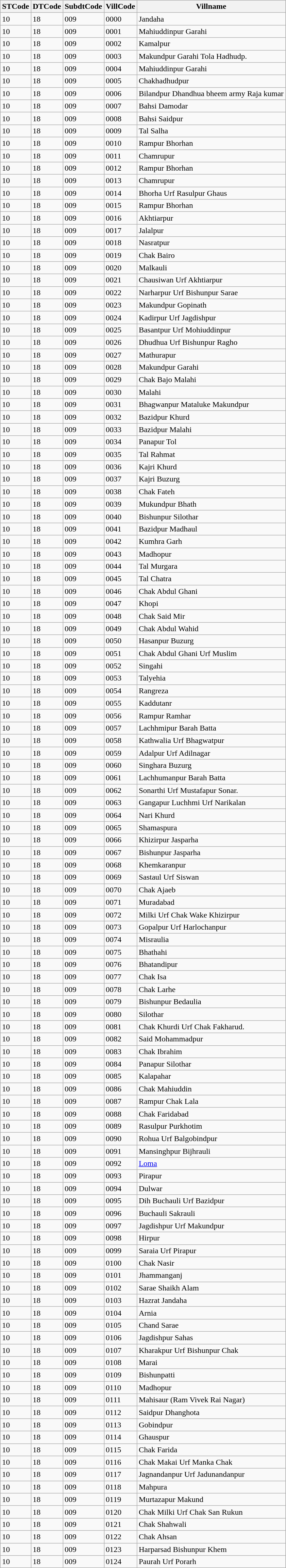<table class="wikitable">
<tr>
<th>STCode</th>
<th>DTCode</th>
<th>SubdtCode</th>
<th>VillCode</th>
<th>Villname</th>
</tr>
<tr>
<td>10</td>
<td>18</td>
<td>009</td>
<td>0000</td>
<td>Jandaha</td>
</tr>
<tr>
<td>10</td>
<td>18</td>
<td>009</td>
<td>0001</td>
<td>Mahiuddinpur Garahi</td>
</tr>
<tr>
<td>10</td>
<td>18</td>
<td>009</td>
<td>0002</td>
<td>Kamalpur</td>
</tr>
<tr>
<td>10</td>
<td>18</td>
<td>009</td>
<td>0003</td>
<td>Makundpur Garahi Tola Hadhudp.</td>
</tr>
<tr>
<td>10</td>
<td>18</td>
<td>009</td>
<td>0004</td>
<td>Mahiuddinpur Garahi</td>
</tr>
<tr>
<td>10</td>
<td>18</td>
<td>009</td>
<td>0005</td>
<td>Chakhadhudpur</td>
</tr>
<tr>
<td>10</td>
<td>18</td>
<td>009</td>
<td>0006</td>
<td>Bilandpur Dhandhua bheem army Raja kumar</td>
</tr>
<tr>
<td>10</td>
<td>18</td>
<td>009</td>
<td>0007</td>
<td>Bahsi Damodar</td>
</tr>
<tr>
<td>10</td>
<td>18</td>
<td>009</td>
<td>0008</td>
<td>Bahsi Saidpur</td>
</tr>
<tr>
<td>10</td>
<td>18</td>
<td>009</td>
<td>0009</td>
<td>Tal Salha</td>
</tr>
<tr>
<td>10</td>
<td>18</td>
<td>009</td>
<td>0010</td>
<td>Rampur Bhorhan</td>
</tr>
<tr>
<td>10</td>
<td>18</td>
<td>009</td>
<td>0011</td>
<td>Chamrupur</td>
</tr>
<tr>
<td>10</td>
<td>18</td>
<td>009</td>
<td>0012</td>
<td>Rampur Bhorhan</td>
</tr>
<tr>
<td>10</td>
<td>18</td>
<td>009</td>
<td>0013</td>
<td>Chamrupur</td>
</tr>
<tr>
<td>10</td>
<td>18</td>
<td>009</td>
<td>0014</td>
<td>Bhorha Urf Rasulpur Ghaus</td>
</tr>
<tr>
<td>10</td>
<td>18</td>
<td>009</td>
<td>0015</td>
<td>Rampur Bhorhan</td>
</tr>
<tr>
<td>10</td>
<td>18</td>
<td>009</td>
<td>0016</td>
<td>Akhtiarpur</td>
</tr>
<tr>
<td>10</td>
<td>18</td>
<td>009</td>
<td>0017</td>
<td>Jalalpur</td>
</tr>
<tr>
<td>10</td>
<td>18</td>
<td>009</td>
<td>0018</td>
<td>Nasratpur</td>
</tr>
<tr>
<td>10</td>
<td>18</td>
<td>009</td>
<td>0019</td>
<td>Chak Bairo</td>
</tr>
<tr>
<td>10</td>
<td>18</td>
<td>009</td>
<td>0020</td>
<td>Malkauli</td>
</tr>
<tr>
<td>10</td>
<td>18</td>
<td>009</td>
<td>0021</td>
<td>Chausiwan Urf Akhtiarpur</td>
</tr>
<tr>
<td>10</td>
<td>18</td>
<td>009</td>
<td>0022</td>
<td>Narharpur Urf Bishunpur Sarae</td>
</tr>
<tr>
<td>10</td>
<td>18</td>
<td>009</td>
<td>0023</td>
<td>Makundpur Gopinath</td>
</tr>
<tr>
<td>10</td>
<td>18</td>
<td>009</td>
<td>0024</td>
<td>Kadirpur Urf Jagdishpur</td>
</tr>
<tr>
<td>10</td>
<td>18</td>
<td>009</td>
<td>0025</td>
<td>Basantpur Urf Mohiuddinpur</td>
</tr>
<tr>
<td>10</td>
<td>18</td>
<td>009</td>
<td>0026</td>
<td>Dhudhua Urf Bishunpur Ragho</td>
</tr>
<tr>
<td>10</td>
<td>18</td>
<td>009</td>
<td>0027</td>
<td>Mathurapur</td>
</tr>
<tr>
<td>10</td>
<td>18</td>
<td>009</td>
<td>0028</td>
<td>Makundpur Garahi</td>
</tr>
<tr>
<td>10</td>
<td>18</td>
<td>009</td>
<td>0029</td>
<td>Chak Bajo Malahi</td>
</tr>
<tr>
<td>10</td>
<td>18</td>
<td>009</td>
<td>0030</td>
<td>Malahi</td>
</tr>
<tr>
<td>10</td>
<td>18</td>
<td>009</td>
<td>0031</td>
<td>Bhagwanpur Mataluke Makundpur</td>
</tr>
<tr>
<td>10</td>
<td>18</td>
<td>009</td>
<td>0032</td>
<td>Bazidpur Khurd</td>
</tr>
<tr>
<td>10</td>
<td>18</td>
<td>009</td>
<td>0033</td>
<td>Bazidpur Malahi</td>
</tr>
<tr>
<td>10</td>
<td>18</td>
<td>009</td>
<td>0034</td>
<td>Panapur Tol</td>
</tr>
<tr>
<td>10</td>
<td>18</td>
<td>009</td>
<td>0035</td>
<td>Tal Rahmat</td>
</tr>
<tr>
<td>10</td>
<td>18</td>
<td>009</td>
<td>0036</td>
<td>Kajri Khurd</td>
</tr>
<tr>
<td>10</td>
<td>18</td>
<td>009</td>
<td>0037</td>
<td>Kajri Buzurg</td>
</tr>
<tr>
<td>10</td>
<td>18</td>
<td>009</td>
<td>0038</td>
<td>Chak Fateh</td>
</tr>
<tr>
<td>10</td>
<td>18</td>
<td>009</td>
<td>0039</td>
<td>Mukundpur Bhath</td>
</tr>
<tr>
<td>10</td>
<td>18</td>
<td>009</td>
<td>0040</td>
<td>Bishunpur Silothar</td>
</tr>
<tr>
<td>10</td>
<td>18</td>
<td>009</td>
<td>0041</td>
<td>Bazidpur Madhaul</td>
</tr>
<tr>
<td>10</td>
<td>18</td>
<td>009</td>
<td>0042</td>
<td>Kumhra Garh</td>
</tr>
<tr>
<td>10</td>
<td>18</td>
<td>009</td>
<td>0043</td>
<td>Madhopur</td>
</tr>
<tr>
<td>10</td>
<td>18</td>
<td>009</td>
<td>0044</td>
<td>Tal Murgara</td>
</tr>
<tr>
<td>10</td>
<td>18</td>
<td>009</td>
<td>0045</td>
<td>Tal Chatra</td>
</tr>
<tr>
<td>10</td>
<td>18</td>
<td>009</td>
<td>0046</td>
<td>Chak Abdul Ghani</td>
</tr>
<tr>
<td>10</td>
<td>18</td>
<td>009</td>
<td>0047</td>
<td>Khopi</td>
</tr>
<tr>
<td>10</td>
<td>18</td>
<td>009</td>
<td>0048</td>
<td>Chak Said Mir</td>
</tr>
<tr>
<td>10</td>
<td>18</td>
<td>009</td>
<td>0049</td>
<td>Chak Abdul Wahid</td>
</tr>
<tr>
<td>10</td>
<td>18</td>
<td>009</td>
<td>0050</td>
<td>Hasanpur Buzurg</td>
</tr>
<tr>
<td>10</td>
<td>18</td>
<td>009</td>
<td>0051</td>
<td>Chak Abdul Ghani Urf Muslim</td>
</tr>
<tr>
<td>10</td>
<td>18</td>
<td>009</td>
<td>0052</td>
<td>Singahi</td>
</tr>
<tr>
<td>10</td>
<td>18</td>
<td>009</td>
<td>0053</td>
<td>Talyehia</td>
</tr>
<tr>
<td>10</td>
<td>18</td>
<td>009</td>
<td>0054</td>
<td>Rangreza</td>
</tr>
<tr>
<td>10</td>
<td>18</td>
<td>009</td>
<td>0055</td>
<td>Kaddutanr</td>
</tr>
<tr>
<td>10</td>
<td>18</td>
<td>009</td>
<td>0056</td>
<td>Rampur Ramhar</td>
</tr>
<tr>
<td>10</td>
<td>18</td>
<td>009</td>
<td>0057</td>
<td>Lachhmipur Barah Batta</td>
</tr>
<tr>
<td>10</td>
<td>18</td>
<td>009</td>
<td>0058</td>
<td>Kathwalia Urf Bhagwatpur</td>
</tr>
<tr>
<td>10</td>
<td>18</td>
<td>009</td>
<td>0059</td>
<td>Adalpur Urf Adilnagar</td>
</tr>
<tr>
<td>10</td>
<td>18</td>
<td>009</td>
<td>0060</td>
<td>Singhara Buzurg</td>
</tr>
<tr>
<td>10</td>
<td>18</td>
<td>009</td>
<td>0061</td>
<td>Lachhumanpur Barah Batta</td>
</tr>
<tr>
<td>10</td>
<td>18</td>
<td>009</td>
<td>0062</td>
<td>Sonarthi Urf Mustafapur Sonar.</td>
</tr>
<tr>
<td>10</td>
<td>18</td>
<td>009</td>
<td>0063</td>
<td>Gangapur Luchhmi Urf Narikalan</td>
</tr>
<tr>
<td>10</td>
<td>18</td>
<td>009</td>
<td>0064</td>
<td>Nari Khurd</td>
</tr>
<tr>
<td>10</td>
<td>18</td>
<td>009</td>
<td>0065</td>
<td>Shamaspura</td>
</tr>
<tr>
<td>10</td>
<td>18</td>
<td>009</td>
<td>0066</td>
<td>Khizirpur Jasparha</td>
</tr>
<tr>
<td>10</td>
<td>18</td>
<td>009</td>
<td>0067</td>
<td>Bishunpur Jasparha</td>
</tr>
<tr>
<td>10</td>
<td>18</td>
<td>009</td>
<td>0068</td>
<td>Khemkaranpur</td>
</tr>
<tr>
<td>10</td>
<td>18</td>
<td>009</td>
<td>0069</td>
<td>Sastaul Urf Siswan</td>
</tr>
<tr>
<td>10</td>
<td>18</td>
<td>009</td>
<td>0070</td>
<td>Chak Ajaeb</td>
</tr>
<tr>
<td>10</td>
<td>18</td>
<td>009</td>
<td>0071</td>
<td>Muradabad</td>
</tr>
<tr>
<td>10</td>
<td>18</td>
<td>009</td>
<td>0072</td>
<td>Milki Urf Chak Wake Khizirpur</td>
</tr>
<tr>
<td>10</td>
<td>18</td>
<td>009</td>
<td>0073</td>
<td>Gopalpur Urf Harlochanpur</td>
</tr>
<tr>
<td>10</td>
<td>18</td>
<td>009</td>
<td>0074</td>
<td>Misraulia</td>
</tr>
<tr>
<td>10</td>
<td>18</td>
<td>009</td>
<td>0075</td>
<td>Bhathahi</td>
</tr>
<tr>
<td>10</td>
<td>18</td>
<td>009</td>
<td>0076</td>
<td>Bhatandipur</td>
</tr>
<tr>
<td>10</td>
<td>18</td>
<td>009</td>
<td>0077</td>
<td>Chak Isa</td>
</tr>
<tr>
<td>10</td>
<td>18</td>
<td>009</td>
<td>0078</td>
<td>Chak Larhe</td>
</tr>
<tr>
<td>10</td>
<td>18</td>
<td>009</td>
<td>0079</td>
<td>Bishunpur Bedaulia</td>
</tr>
<tr>
<td>10</td>
<td>18</td>
<td>009</td>
<td>0080</td>
<td>Silothar</td>
</tr>
<tr>
<td>10</td>
<td>18</td>
<td>009</td>
<td>0081</td>
<td>Chak Khurdi Urf Chak Fakharud.</td>
</tr>
<tr>
<td>10</td>
<td>18</td>
<td>009</td>
<td>0082</td>
<td>Said Mohammadpur</td>
</tr>
<tr>
<td>10</td>
<td>18</td>
<td>009</td>
<td>0083</td>
<td>Chak Ibrahim</td>
</tr>
<tr>
<td>10</td>
<td>18</td>
<td>009</td>
<td>0084</td>
<td>Panapur Silothar</td>
</tr>
<tr>
<td>10</td>
<td>18</td>
<td>009</td>
<td>0085</td>
<td>Kalapahar</td>
</tr>
<tr>
<td>10</td>
<td>18</td>
<td>009</td>
<td>0086</td>
<td>Chak Mahiuddin</td>
</tr>
<tr>
<td>10</td>
<td>18</td>
<td>009</td>
<td>0087</td>
<td>Rampur Chak Lala</td>
</tr>
<tr>
<td>10</td>
<td>18</td>
<td>009</td>
<td>0088</td>
<td>Chak Faridabad</td>
</tr>
<tr>
<td>10</td>
<td>18</td>
<td>009</td>
<td>0089</td>
<td>Rasulpur Purkhotim</td>
</tr>
<tr>
<td>10</td>
<td>18</td>
<td>009</td>
<td>0090</td>
<td>Rohua Urf Balgobindpur</td>
</tr>
<tr>
<td>10</td>
<td>18</td>
<td>009</td>
<td>0091</td>
<td>Mansinghpur Bijhrauli</td>
</tr>
<tr>
<td>10</td>
<td>18</td>
<td>009</td>
<td>0092</td>
<td><a href='#'>Loma</a></td>
</tr>
<tr>
<td>10</td>
<td>18</td>
<td>009</td>
<td>0093</td>
<td>Pirapur</td>
</tr>
<tr>
<td>10</td>
<td>18</td>
<td>009</td>
<td>0094</td>
<td>Dulwar</td>
</tr>
<tr>
<td>10</td>
<td>18</td>
<td>009</td>
<td>0095</td>
<td>Dih Buchauli Urf Bazidpur</td>
</tr>
<tr>
<td>10</td>
<td>18</td>
<td>009</td>
<td>0096</td>
<td>Buchauli Sakrauli</td>
</tr>
<tr>
<td>10</td>
<td>18</td>
<td>009</td>
<td>0097</td>
<td>Jagdishpur Urf Makundpur</td>
</tr>
<tr>
<td>10</td>
<td>18</td>
<td>009</td>
<td>0098</td>
<td>Hirpur</td>
</tr>
<tr>
<td>10</td>
<td>18</td>
<td>009</td>
<td>0099</td>
<td>Saraia Urf Pirapur</td>
</tr>
<tr>
<td>10</td>
<td>18</td>
<td>009</td>
<td>0100</td>
<td>Chak Nasir</td>
</tr>
<tr>
<td>10</td>
<td>18</td>
<td>009</td>
<td>0101</td>
<td>Jhammanganj</td>
</tr>
<tr>
<td>10</td>
<td>18</td>
<td>009</td>
<td>0102</td>
<td>Sarae Shaikh Alam</td>
</tr>
<tr>
<td>10</td>
<td>18</td>
<td>009</td>
<td>0103</td>
<td>Hazrat Jandaha</td>
</tr>
<tr>
<td>10</td>
<td>18</td>
<td>009</td>
<td>0104</td>
<td>Arnia</td>
</tr>
<tr>
<td>10</td>
<td>18</td>
<td>009</td>
<td>0105</td>
<td>Chand Sarae</td>
</tr>
<tr>
<td>10</td>
<td>18</td>
<td>009</td>
<td>0106</td>
<td>Jagdishpur Sahas</td>
</tr>
<tr>
<td>10</td>
<td>18</td>
<td>009</td>
<td>0107</td>
<td>Kharakpur Urf Bishunpur Chak</td>
</tr>
<tr>
<td>10</td>
<td>18</td>
<td>009</td>
<td>0108</td>
<td>Marai</td>
</tr>
<tr>
<td>10</td>
<td>18</td>
<td>009</td>
<td>0109</td>
<td>Bishunpatti</td>
</tr>
<tr>
<td>10</td>
<td>18</td>
<td>009</td>
<td>0110</td>
<td>Madhopur</td>
</tr>
<tr>
<td>10</td>
<td>18</td>
<td>009</td>
<td>0111</td>
<td>Mahisaur (Ram Vivek Rai Nagar)</td>
</tr>
<tr>
<td>10</td>
<td>18</td>
<td>009</td>
<td>0112</td>
<td>Saidpur Dhanghota</td>
</tr>
<tr>
<td>10</td>
<td>18</td>
<td>009</td>
<td>0113</td>
<td>Gobindpur</td>
</tr>
<tr>
<td>10</td>
<td>18</td>
<td>009</td>
<td>0114</td>
<td>Ghauspur</td>
</tr>
<tr>
<td>10</td>
<td>18</td>
<td>009</td>
<td>0115</td>
<td>Chak Farida</td>
</tr>
<tr>
<td>10</td>
<td>18</td>
<td>009</td>
<td>0116</td>
<td>Chak Makai Urf Manka Chak</td>
</tr>
<tr>
<td>10</td>
<td>18</td>
<td>009</td>
<td>0117</td>
<td>Jagnandanpur Urf Jadunandanpur</td>
</tr>
<tr>
<td>10</td>
<td>18</td>
<td>009</td>
<td>0118</td>
<td>Mahpura</td>
</tr>
<tr>
<td>10</td>
<td>18</td>
<td>009</td>
<td>0119</td>
<td>Murtazapur Makund</td>
</tr>
<tr>
<td>10</td>
<td>18</td>
<td>009</td>
<td>0120</td>
<td>Chak Milki Urf Chak San Rukun</td>
</tr>
<tr>
<td>10</td>
<td>18</td>
<td>009</td>
<td>0121</td>
<td>Chak Shahwali</td>
</tr>
<tr>
<td>10</td>
<td>18</td>
<td>009</td>
<td>0122</td>
<td>Chak Ahsan</td>
</tr>
<tr>
<td>10</td>
<td>18</td>
<td>009</td>
<td>0123</td>
<td>Harparsad Bishunpur Khem</td>
</tr>
<tr>
<td>10</td>
<td>18</td>
<td>009</td>
<td>0124</td>
<td>Paurah Urf Porarh</td>
</tr>
</table>
